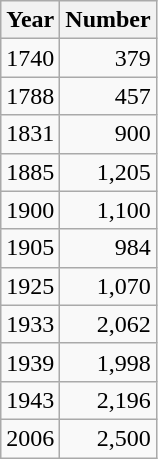<table class="wikitable">
<tr>
<th>Year</th>
<th>Number</th>
</tr>
<tr>
<td>1740</td>
<td align="right">379</td>
</tr>
<tr>
<td>1788</td>
<td align="right">457</td>
</tr>
<tr>
<td>1831</td>
<td align="right">900</td>
</tr>
<tr>
<td>1885</td>
<td align="right">1,205</td>
</tr>
<tr>
<td>1900</td>
<td align="right">1,100</td>
</tr>
<tr>
<td>1905</td>
<td align="right">984</td>
</tr>
<tr>
<td>1925</td>
<td align="right">1,070</td>
</tr>
<tr>
<td>1933</td>
<td align="right">2,062</td>
</tr>
<tr>
<td>1939</td>
<td align="right">1,998</td>
</tr>
<tr>
<td>1943</td>
<td align="right">2,196</td>
</tr>
<tr>
<td>2006</td>
<td align="right">2,500</td>
</tr>
</table>
